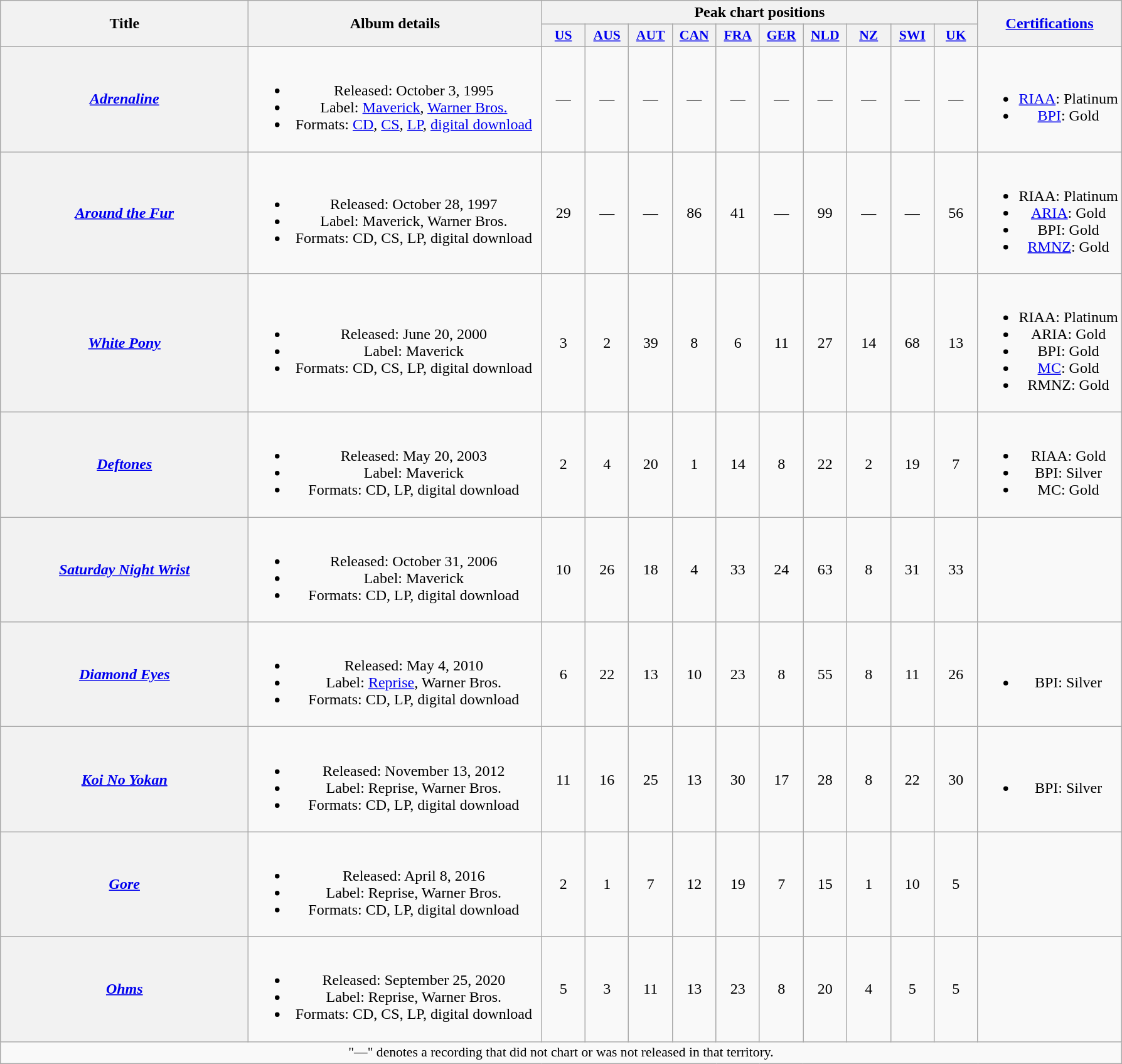<table class="wikitable plainrowheaders" style="text-align:center;">
<tr>
<th scope="col" rowspan="2" style="width:16em;">Title</th>
<th scope="col" rowspan="2" style="width:19em;">Album details</th>
<th colspan="10" scope="col">Peak chart positions</th>
<th scope="col" rowspan="2"><a href='#'>Certifications</a></th>
</tr>
<tr>
<th scope="col" style="width:2.75em;font-size:90%;"><a href='#'>US</a><br></th>
<th scope="col" style="width:2.75em;font-size:90%;"><a href='#'>AUS</a><br></th>
<th scope="col" style="width:2.75em;font-size:90%;"><a href='#'>AUT</a><br></th>
<th scope="col" style="width:2.75em;font-size:90%;"><a href='#'>CAN</a><br></th>
<th scope="col" style="width:2.75em;font-size:90%;"><a href='#'>FRA</a><br></th>
<th scope="col" style="width:2.75em;font-size:90%;"><a href='#'>GER</a><br></th>
<th scope="col" style="width:2.75em;font-size:90%;"><a href='#'>NLD</a><br></th>
<th scope="col" style="width:2.75em;font-size:90%;"><a href='#'>NZ</a><br></th>
<th scope="col" style="width:2.75em;font-size:90%;"><a href='#'>SWI</a><br></th>
<th scope="col" style="width:2.75em;font-size:90%;"><a href='#'>UK</a><br></th>
</tr>
<tr>
<th scope="row"><em><a href='#'>Adrenaline</a></em></th>
<td><br><ul><li>Released: October 3, 1995</li><li>Label: <a href='#'>Maverick</a>, <a href='#'>Warner Bros.</a></li><li>Formats: <a href='#'>CD</a>, <a href='#'>CS</a>, <a href='#'>LP</a>, <a href='#'>digital download</a></li></ul></td>
<td>—</td>
<td>—</td>
<td>—</td>
<td>—</td>
<td>—</td>
<td>—</td>
<td>—</td>
<td>—</td>
<td>—</td>
<td>—</td>
<td><br><ul><li><a href='#'>RIAA</a>: Platinum</li><li><a href='#'>BPI</a>: Gold</li></ul></td>
</tr>
<tr>
<th scope="row"><em><a href='#'>Around the Fur</a></em></th>
<td><br><ul><li>Released: October 28, 1997</li><li>Label: Maverick, Warner Bros.</li><li>Formats: CD, CS, LP, digital download</li></ul></td>
<td>29</td>
<td>—</td>
<td>—</td>
<td>86</td>
<td>41</td>
<td>—</td>
<td>99</td>
<td>—</td>
<td>—</td>
<td>56</td>
<td><br><ul><li>RIAA: Platinum</li><li><a href='#'>ARIA</a>: Gold</li><li>BPI: Gold</li><li><a href='#'>RMNZ</a>: Gold</li></ul></td>
</tr>
<tr>
<th scope="row"><em><a href='#'>White Pony</a></em></th>
<td><br><ul><li>Released: June 20, 2000</li><li>Label: Maverick</li><li>Formats: CD, CS, LP, digital download</li></ul></td>
<td>3</td>
<td>2</td>
<td>39</td>
<td>8</td>
<td>6</td>
<td>11</td>
<td>27</td>
<td>14</td>
<td>68</td>
<td>13</td>
<td><br><ul><li>RIAA: Platinum</li><li>ARIA: Gold</li><li>BPI: Gold</li><li><a href='#'>MC</a>: Gold</li><li>RMNZ: Gold</li></ul></td>
</tr>
<tr>
<th scope="row"><em><a href='#'>Deftones</a></em></th>
<td><br><ul><li>Released: May 20, 2003</li><li>Label: Maverick</li><li>Formats: CD, LP, digital download</li></ul></td>
<td>2</td>
<td>4</td>
<td>20</td>
<td>1</td>
<td>14</td>
<td>8</td>
<td>22</td>
<td>2</td>
<td>19</td>
<td>7</td>
<td><br><ul><li>RIAA: Gold</li><li>BPI: Silver</li><li>MC: Gold</li></ul></td>
</tr>
<tr>
<th scope="row"><em><a href='#'>Saturday Night Wrist</a></em></th>
<td><br><ul><li>Released: October 31, 2006</li><li>Label: Maverick</li><li>Formats: CD, LP, digital download</li></ul></td>
<td>10</td>
<td>26</td>
<td>18</td>
<td>4</td>
<td>33</td>
<td>24</td>
<td>63</td>
<td>8</td>
<td>31</td>
<td>33</td>
<td></td>
</tr>
<tr>
<th scope="row"><em><a href='#'>Diamond Eyes</a></em></th>
<td><br><ul><li>Released: May 4, 2010</li><li>Label: <a href='#'>Reprise</a>, Warner Bros.</li><li>Formats: CD, LP, digital download</li></ul></td>
<td>6</td>
<td>22</td>
<td>13</td>
<td>10</td>
<td>23</td>
<td>8</td>
<td>55</td>
<td>8</td>
<td>11</td>
<td>26</td>
<td><br><ul><li>BPI: Silver</li></ul></td>
</tr>
<tr>
<th scope="row"><em><a href='#'>Koi No Yokan</a></em></th>
<td><br><ul><li>Released: November 13, 2012</li><li>Label: Reprise, Warner Bros.</li><li>Formats: CD, LP, digital download</li></ul></td>
<td>11</td>
<td>16</td>
<td>25</td>
<td>13</td>
<td>30</td>
<td>17</td>
<td>28</td>
<td>8</td>
<td>22</td>
<td>30</td>
<td><br><ul><li>BPI: Silver</li></ul></td>
</tr>
<tr>
<th scope="row"><em><a href='#'>Gore</a></em></th>
<td><br><ul><li>Released: April 8, 2016</li><li>Label: Reprise, Warner Bros.</li><li>Formats: CD, LP, digital download</li></ul></td>
<td>2</td>
<td>1</td>
<td>7</td>
<td>12</td>
<td>19</td>
<td>7</td>
<td>15</td>
<td>1</td>
<td>10</td>
<td>5</td>
<td></td>
</tr>
<tr>
<th scope="row"><em><a href='#'>Ohms</a></em></th>
<td><br><ul><li>Released: September 25, 2020</li><li>Label: Reprise, Warner Bros.</li><li>Formats: CD, CS, LP, digital download</li></ul></td>
<td>5</td>
<td>3</td>
<td>11</td>
<td>13</td>
<td>23</td>
<td>8</td>
<td>20</td>
<td>4</td>
<td>5</td>
<td>5</td>
<td></td>
</tr>
<tr>
<td colspan="14" style="font-size:90%">"—" denotes a recording that did not chart or was not released in that territory.</td>
</tr>
</table>
